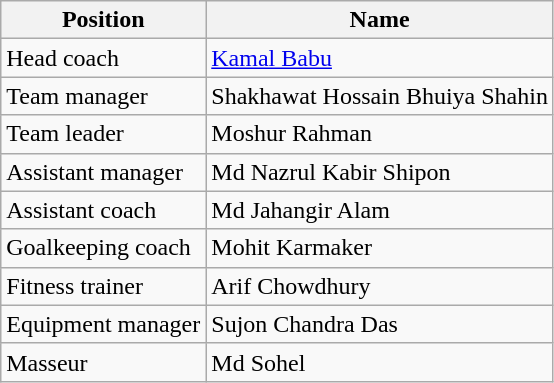<table class="wikitable" style="text-align:left">
<tr>
<th>Position</th>
<th>Name</th>
</tr>
<tr>
<td>Head coach</td>
<td> <a href='#'>Kamal Babu</a></td>
</tr>
<tr>
<td>Team manager</td>
<td> Shakhawat Hossain Bhuiya Shahin</td>
</tr>
<tr>
<td>Team leader</td>
<td> Moshur Rahman</td>
</tr>
<tr>
<td>Assistant manager</td>
<td> Md Nazrul Kabir Shipon</td>
</tr>
<tr>
<td>Assistant coach</td>
<td> Md Jahangir Alam</td>
</tr>
<tr>
<td>Goalkeeping coach</td>
<td> Mohit Karmaker</td>
</tr>
<tr>
<td>Fitness trainer</td>
<td> Arif Chowdhury</td>
</tr>
<tr>
<td>Equipment manager</td>
<td> Sujon Chandra Das</td>
</tr>
<tr>
<td>Masseur</td>
<td> Md Sohel</td>
</tr>
</table>
